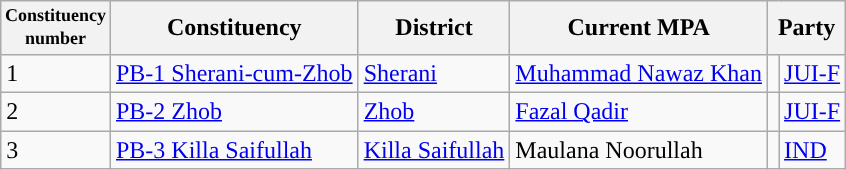<table class="wikitable">
<tr>
<th width="50px" style="font-size:75%">Constituency number</th>
<th>Constituency</th>
<th>District</th>
<th>Current MPA</th>
<th colspan="2">Party</th>
</tr>
<tr>
<td>1</td>
<td><a href='#'>PB-1 Sherani-cum-Zhob</a></td>
<td><a href='#'>Sherani</a></td>
<td><a href='#'>Muhammad Nawaz Khan</a></td>
<td></td>
<td><a href='#'>JUI-F</a></td>
</tr>
<tr>
<td>2</td>
<td><a href='#'>PB-2 Zhob</a></td>
<td><a href='#'>Zhob</a></td>
<td><a href='#'>Fazal Qadir</a></td>
<td></td>
<td><a href='#'>JUI-F</a></td>
</tr>
<tr>
<td>3</td>
<td><a href='#'>PB-3 Killa Saifullah</a></td>
<td><a href='#'>Killa Saifullah</a></td>
<td>Maulana Noorullah</td>
<td></td>
<td><a href='#'>IND</a></td>
</tr>
</table>
